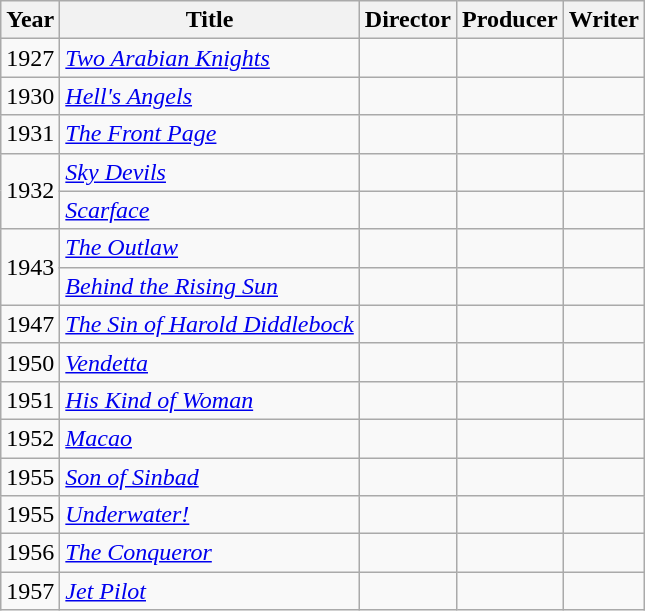<table class="wikitable">
<tr>
<th>Year</th>
<th>Title</th>
<th>Director</th>
<th>Producer</th>
<th>Writer</th>
</tr>
<tr>
<td>1927</td>
<td><em><a href='#'>Two Arabian Knights</a></em></td>
<td></td>
<td></td>
<td></td>
</tr>
<tr>
<td>1930</td>
<td><em><a href='#'>Hell's Angels</a></em></td>
<td></td>
<td></td>
<td></td>
</tr>
<tr>
<td>1931</td>
<td><em><a href='#'>The Front Page</a></em></td>
<td></td>
<td></td>
<td></td>
</tr>
<tr>
<td rowspan=2>1932</td>
<td><em><a href='#'>Sky Devils</a></em></td>
<td></td>
<td></td>
<td></td>
</tr>
<tr>
<td><em><a href='#'>Scarface</a></em></td>
<td></td>
<td></td>
<td></td>
</tr>
<tr>
<td rowspan=2>1943</td>
<td><em><a href='#'>The Outlaw</a></em></td>
<td></td>
<td></td>
<td></td>
</tr>
<tr>
<td><em><a href='#'>Behind the Rising Sun</a></em></td>
<td></td>
<td></td>
<td></td>
</tr>
<tr>
<td>1947</td>
<td><em><a href='#'>The Sin of Harold Diddlebock</a></em></td>
<td></td>
<td></td>
<td></td>
</tr>
<tr>
<td>1950</td>
<td><em><a href='#'>Vendetta</a></em></td>
<td></td>
<td></td>
<td></td>
</tr>
<tr>
<td>1951</td>
<td><em><a href='#'>His Kind of Woman</a></em></td>
<td></td>
<td></td>
<td></td>
</tr>
<tr>
<td>1952</td>
<td><em><a href='#'>Macao</a></em></td>
<td></td>
<td></td>
<td></td>
</tr>
<tr>
<td>1955</td>
<td><em><a href='#'>Son of Sinbad</a></em></td>
<td></td>
<td></td>
<td></td>
</tr>
<tr>
<td>1955</td>
<td><em><a href='#'>Underwater!</a></em></td>
<td></td>
<td></td>
<td></td>
</tr>
<tr>
<td>1956</td>
<td><em><a href='#'>The Conqueror</a></em></td>
<td></td>
<td></td>
<td></td>
</tr>
<tr>
<td>1957</td>
<td><em><a href='#'>Jet Pilot</a></em></td>
<td></td>
<td></td>
<td></td>
</tr>
</table>
